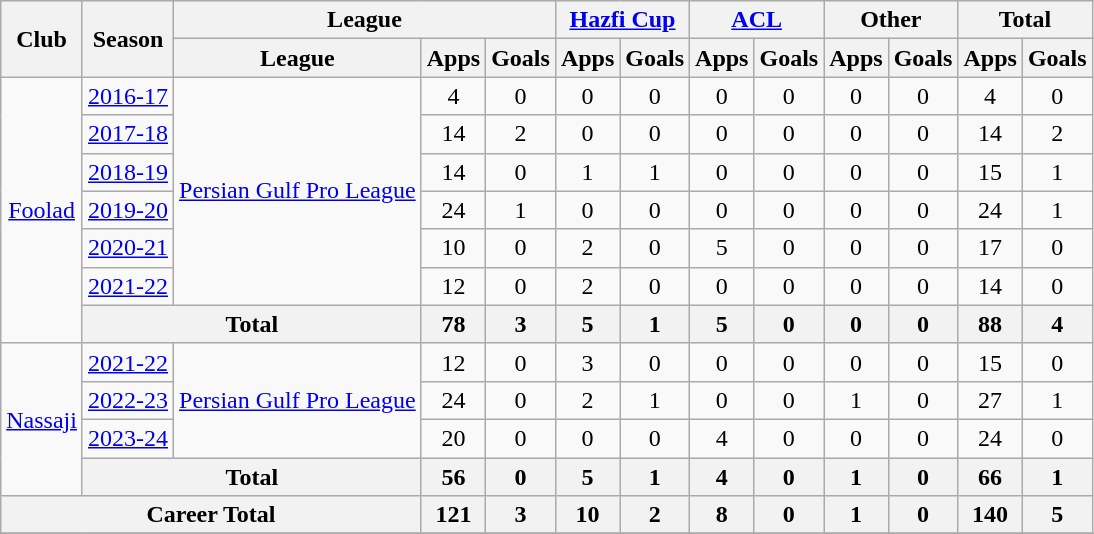<table class="wikitable" style="text-align: center;">
<tr>
<th rowspan=2>Club</th>
<th rowspan=2>Season</th>
<th colspan=3>League</th>
<th colspan="2"><a href='#'>Hazfi Cup</a></th>
<th colspan="2"><a href='#'>ACL</a></th>
<th colspan="2">Other</th>
<th colspan="2">Total</th>
</tr>
<tr>
<th>League</th>
<th>Apps</th>
<th>Goals</th>
<th>Apps</th>
<th>Goals</th>
<th>Apps</th>
<th>Goals</th>
<th>Apps</th>
<th>Goals</th>
<th>Apps</th>
<th>Goals</th>
</tr>
<tr>
<td rowspan="7"><a href='#'>Foolad</a></td>
<td><a href='#'>2016-17</a></td>
<td rowspan="6"><a href='#'>Persian Gulf Pro League</a></td>
<td>4</td>
<td>0</td>
<td>0</td>
<td>0</td>
<td>0</td>
<td>0</td>
<td>0</td>
<td>0</td>
<td>4</td>
<td>0</td>
</tr>
<tr>
<td><a href='#'>2017-18</a></td>
<td>14</td>
<td>2</td>
<td>0</td>
<td>0</td>
<td>0</td>
<td>0</td>
<td>0</td>
<td>0</td>
<td>14</td>
<td>2</td>
</tr>
<tr>
<td><a href='#'>2018-19</a></td>
<td>14</td>
<td>0</td>
<td>1</td>
<td>1</td>
<td>0</td>
<td>0</td>
<td>0</td>
<td>0</td>
<td>15</td>
<td>1</td>
</tr>
<tr>
<td><a href='#'>2019-20</a></td>
<td>24</td>
<td>1</td>
<td>0</td>
<td>0</td>
<td>0</td>
<td>0</td>
<td>0</td>
<td>0</td>
<td>24</td>
<td>1</td>
</tr>
<tr>
<td><a href='#'>2020-21</a></td>
<td>10</td>
<td>0</td>
<td>2</td>
<td>0</td>
<td>5</td>
<td>0</td>
<td>0</td>
<td>0</td>
<td>17</td>
<td>0</td>
</tr>
<tr>
<td><a href='#'>2021-22</a></td>
<td>12</td>
<td>0</td>
<td>2</td>
<td>0</td>
<td>0</td>
<td>0</td>
<td>0</td>
<td>0</td>
<td>14</td>
<td>0</td>
</tr>
<tr>
<th colspan="2">Total</th>
<th>78</th>
<th>3</th>
<th>5</th>
<th>1</th>
<th>5</th>
<th>0</th>
<th>0</th>
<th>0</th>
<th>88</th>
<th>4</th>
</tr>
<tr>
<td rowspan="4"><a href='#'>Nassaji</a></td>
<td><a href='#'>2021-22</a></td>
<td rowspan="3"><a href='#'>Persian Gulf Pro League</a></td>
<td>12</td>
<td>0</td>
<td>3</td>
<td>0</td>
<td>0</td>
<td>0</td>
<td>0</td>
<td>0</td>
<td>15</td>
<td>0</td>
</tr>
<tr>
<td><a href='#'>2022-23</a></td>
<td>24</td>
<td>0</td>
<td>2</td>
<td>1</td>
<td>0</td>
<td>0</td>
<td>1</td>
<td>0</td>
<td>27</td>
<td>1</td>
</tr>
<tr>
<td><a href='#'>2023-24</a></td>
<td>20</td>
<td>0</td>
<td>0</td>
<td>0</td>
<td>4</td>
<td>0</td>
<td>0</td>
<td>0</td>
<td>24</td>
<td>0</td>
</tr>
<tr>
<th colspan="2">Total</th>
<th>56</th>
<th>0</th>
<th>5</th>
<th>1</th>
<th>4</th>
<th>0</th>
<th>1</th>
<th>0</th>
<th>66</th>
<th>1</th>
</tr>
<tr>
<th colspan="3">Career Total</th>
<th>121</th>
<th>3</th>
<th>10</th>
<th>2</th>
<th>8</th>
<th>0</th>
<th>1</th>
<th>0</th>
<th>140</th>
<th>5</th>
</tr>
<tr>
</tr>
</table>
